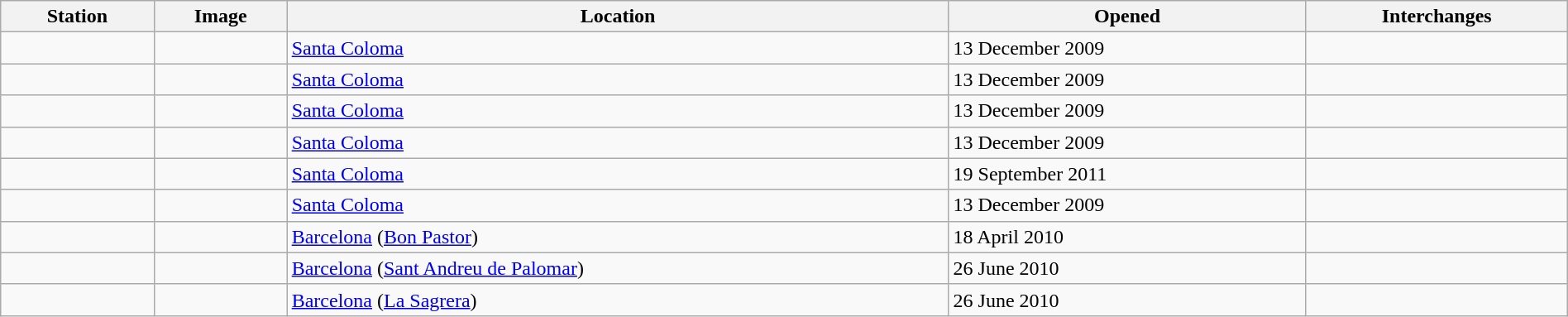<table class="wikitable sortable" style="width:100%">
<tr>
<th>Station</th>
<th style="width:100px" class="unsortable">Image</th>
<th>Location</th>
<th data-sort-type="date">Opened</th>
<th class="unsortable">Interchanges</th>
</tr>
<tr>
<td><strong></strong></td>
<td></td>
<td><a href='#'>Santa Coloma</a></td>
<td>13 December 2009</td>
<td></td>
</tr>
<tr>
<td><strong></strong></td>
<td></td>
<td><a href='#'>Santa Coloma</a></td>
<td>13 December 2009</td>
<td></td>
</tr>
<tr>
<td><strong></strong></td>
<td></td>
<td><a href='#'>Santa Coloma</a></td>
<td>13 December 2009</td>
<td></td>
</tr>
<tr>
<td><strong></strong></td>
<td></td>
<td><a href='#'>Santa Coloma</a></td>
<td>13 December 2009</td>
<td> </td>
</tr>
<tr>
<td><strong></strong></td>
<td></td>
<td><a href='#'>Santa Coloma</a></td>
<td>19 September 2011</td>
<td></td>
</tr>
<tr>
<td><strong></strong></td>
<td></td>
<td><a href='#'>Santa Coloma</a></td>
<td>13 December 2009</td>
<td></td>
</tr>
<tr>
<td><strong></strong></td>
<td></td>
<td><a href='#'>Barcelona</a> (<a href='#'>Bon Pastor</a>)</td>
<td>18 April 2010</td>
<td> </td>
</tr>
<tr>
<td><strong></strong></td>
<td></td>
<td><a href='#'>Barcelona</a> (<a href='#'>Sant Andreu de Palomar</a>)</td>
<td>26 June 2010</td>
<td> </td>
</tr>
<tr>
<td><strong></strong></td>
<td></td>
<td><a href='#'>Barcelona</a> (<a href='#'>La Sagrera</a>)</td>
<td>26 June 2010</td>
<td>   <br>  </td>
</tr>
</table>
